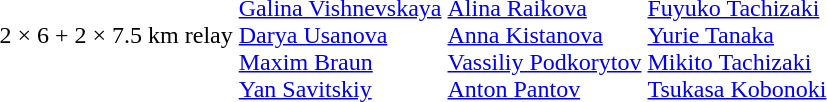<table>
<tr>
<td>2 × 6 + 2 × 7.5 km relay<br></td>
<td><br><a href='#'>Galina Vishnevskaya</a><br><a href='#'>Darya Usanova</a><br><a href='#'>Maxim Braun</a><br><a href='#'>Yan Savitskiy</a></td>
<td><br><a href='#'>Alina Raikova</a><br><a href='#'>Anna Kistanova</a><br><a href='#'>Vassiliy Podkorytov</a><br><a href='#'>Anton Pantov</a></td>
<td><br><a href='#'>Fuyuko Tachizaki</a><br><a href='#'>Yurie Tanaka</a><br><a href='#'>Mikito Tachizaki</a><br><a href='#'>Tsukasa Kobonoki</a></td>
</tr>
</table>
